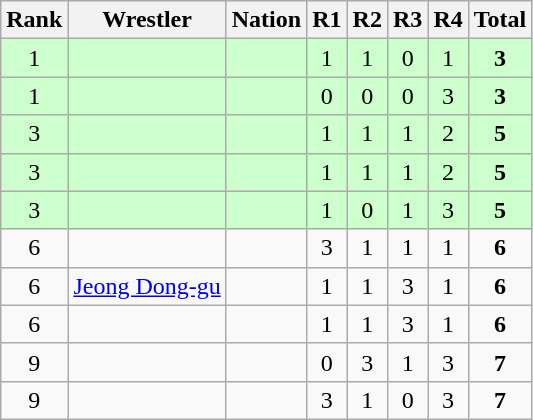<table class="wikitable sortable" style="text-align:center;">
<tr>
<th>Rank</th>
<th>Wrestler</th>
<th>Nation</th>
<th>R1</th>
<th>R2</th>
<th>R3</th>
<th>R4</th>
<th>Total</th>
</tr>
<tr style="background:#cfc;">
<td>1</td>
<td align=left></td>
<td align=left></td>
<td>1</td>
<td>1</td>
<td>0</td>
<td>1</td>
<td><strong>3</strong></td>
</tr>
<tr style="background:#cfc;">
<td>1</td>
<td align=left></td>
<td align=left></td>
<td>0</td>
<td>0</td>
<td>0</td>
<td>3</td>
<td><strong>3</strong></td>
</tr>
<tr style="background:#cfc;">
<td>3</td>
<td align=left></td>
<td align=left></td>
<td>1</td>
<td>1</td>
<td>1</td>
<td>2</td>
<td><strong>5</strong></td>
</tr>
<tr style="background:#cfc;">
<td>3</td>
<td align=left></td>
<td align=left></td>
<td>1</td>
<td>1</td>
<td>1</td>
<td>2</td>
<td><strong>5</strong></td>
</tr>
<tr style="background:#cfc;">
<td>3</td>
<td align=left></td>
<td align=left></td>
<td>1</td>
<td>0</td>
<td>1</td>
<td>3</td>
<td><strong>5</strong></td>
</tr>
<tr>
<td>6</td>
<td align=left></td>
<td align=left></td>
<td>3</td>
<td>1</td>
<td>1</td>
<td>1</td>
<td><strong>6</strong></td>
</tr>
<tr>
<td>6</td>
<td align=left><a href='#'>Jeong Dong-gu</a></td>
<td align=left></td>
<td>1</td>
<td>1</td>
<td>3</td>
<td>1</td>
<td><strong>6</strong></td>
</tr>
<tr>
<td>6</td>
<td align=left></td>
<td align=left></td>
<td>1</td>
<td>1</td>
<td>3</td>
<td>1</td>
<td><strong>6</strong></td>
</tr>
<tr>
<td>9</td>
<td align=left></td>
<td align=left></td>
<td>0</td>
<td>3</td>
<td>1</td>
<td>3</td>
<td><strong>7</strong></td>
</tr>
<tr>
<td>9</td>
<td align=left></td>
<td align=left></td>
<td>3</td>
<td>1</td>
<td>0</td>
<td>3</td>
<td><strong>7</strong></td>
</tr>
</table>
